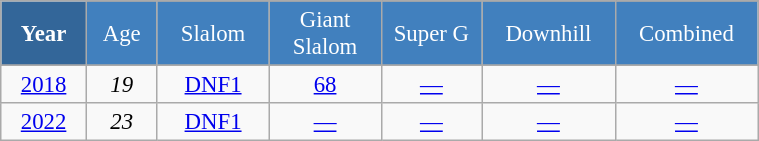<table class="wikitable" style="font-size:95%; text-align:center; border:grey solid 1px; border-collapse:collapse;" width="40%">
<tr style="background-color:#369; color:white;">
<td rowspan="2" colspan="1" width="4%"><strong>Year</strong></td>
</tr>
<tr style="background-color:#4180be; color:white;">
<td width="3%">Age</td>
<td width="5%">Slalom</td>
<td width="5%">Giant<br>Slalom</td>
<td width="5%">Super G</td>
<td width="5%">Downhill</td>
<td width="5%">Combined</td>
</tr>
<tr style="background-color:#8CB2D8; color:white;">
</tr>
<tr>
<td><a href='#'>2018</a></td>
<td><em>19</em></td>
<td><a href='#'>DNF1</a></td>
<td><a href='#'>68</a></td>
<td><a href='#'>—</a></td>
<td><a href='#'>—</a></td>
<td><a href='#'>—</a></td>
</tr>
<tr>
<td><a href='#'>2022</a></td>
<td><em>23</em></td>
<td><a href='#'>DNF1</a></td>
<td><a href='#'>—</a></td>
<td><a href='#'>—</a></td>
<td><a href='#'>—</a></td>
<td><a href='#'>—</a></td>
</tr>
</table>
